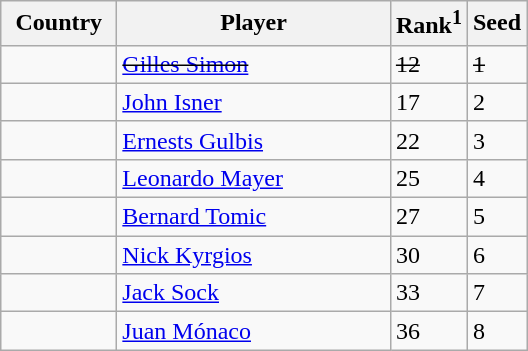<table class="sortable wikitable">
<tr>
<th width="70">Country</th>
<th width="175">Player</th>
<th>Rank<sup>1</sup></th>
<th>Seed</th>
</tr>
<tr>
<td><s></s></td>
<td><s><a href='#'>Gilles Simon</a></s></td>
<td><s>12</s></td>
<td><s>1</s></td>
</tr>
<tr>
<td></td>
<td><a href='#'>John Isner</a></td>
<td>17</td>
<td>2</td>
</tr>
<tr>
<td></td>
<td><a href='#'>Ernests Gulbis</a></td>
<td>22</td>
<td>3</td>
</tr>
<tr>
<td></td>
<td><a href='#'>Leonardo Mayer</a></td>
<td>25</td>
<td>4</td>
</tr>
<tr>
<td></td>
<td><a href='#'>Bernard Tomic</a></td>
<td>27</td>
<td>5</td>
</tr>
<tr>
<td></td>
<td><a href='#'>Nick Kyrgios</a></td>
<td>30</td>
<td>6</td>
</tr>
<tr>
<td></td>
<td><a href='#'>Jack Sock</a></td>
<td>33</td>
<td>7</td>
</tr>
<tr>
<td></td>
<td><a href='#'>Juan Mónaco</a></td>
<td>36</td>
<td>8</td>
</tr>
</table>
